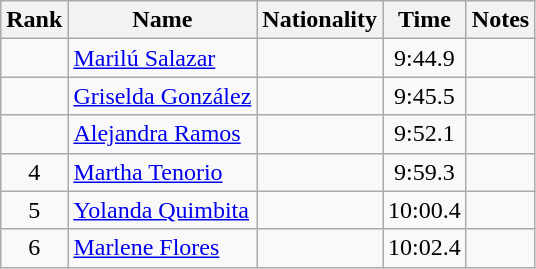<table class="wikitable sortable" style="text-align:center">
<tr>
<th>Rank</th>
<th>Name</th>
<th>Nationality</th>
<th>Time</th>
<th>Notes</th>
</tr>
<tr>
<td></td>
<td align=left><a href='#'>Marilú Salazar</a></td>
<td align=left></td>
<td>9:44.9</td>
<td></td>
</tr>
<tr>
<td></td>
<td align=left><a href='#'>Griselda González</a></td>
<td align=left></td>
<td>9:45.5</td>
<td></td>
</tr>
<tr>
<td></td>
<td align=left><a href='#'>Alejandra Ramos</a></td>
<td align=left></td>
<td>9:52.1</td>
<td></td>
</tr>
<tr>
<td>4</td>
<td align=left><a href='#'>Martha Tenorio</a></td>
<td align=left></td>
<td>9:59.3</td>
<td></td>
</tr>
<tr>
<td>5</td>
<td align=left><a href='#'>Yolanda Quimbita</a></td>
<td align=left></td>
<td>10:00.4</td>
<td></td>
</tr>
<tr>
<td>6</td>
<td align=left><a href='#'>Marlene Flores</a></td>
<td align=left></td>
<td>10:02.4</td>
<td></td>
</tr>
</table>
